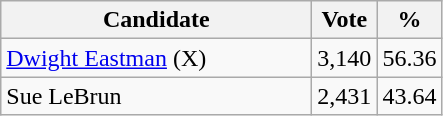<table class="wikitable">
<tr>
<th bgcolor="#DDDDFF" width="200px">Candidate</th>
<th bgcolor="#DDDDFF">Vote</th>
<th bgcolor="#DDDDFF">%</th>
</tr>
<tr>
<td><a href='#'>Dwight Eastman</a> (X)</td>
<td>3,140</td>
<td>56.36</td>
</tr>
<tr>
<td>Sue LeBrun</td>
<td>2,431</td>
<td>43.64</td>
</tr>
</table>
